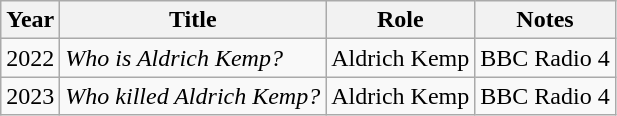<table class="wikitable sortable">
<tr>
<th>Year</th>
<th>Title</th>
<th>Role</th>
<th class="unsortable">Notes</th>
</tr>
<tr>
<td>2022</td>
<td><em>Who is Aldrich Kemp?</em></td>
<td>Aldrich Kemp</td>
<td>BBC Radio 4</td>
</tr>
<tr>
<td>2023</td>
<td><em>Who killed Aldrich Kemp?</em></td>
<td>Aldrich Kemp</td>
<td>BBC Radio 4</td>
</tr>
</table>
